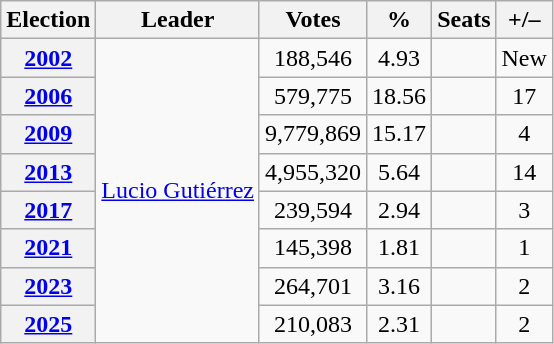<table class="wikitable" style="text-align:center">
<tr>
<th>Election</th>
<th>Leader</th>
<th>Votes</th>
<th>%</th>
<th>Seats</th>
<th>+/–</th>
</tr>
<tr>
<th><a href='#'>2002</a></th>
<td rowspan=8><a href='#'>Lucio Gutiérrez</a></td>
<td>188,546</td>
<td>4.93</td>
<td></td>
<td>New</td>
</tr>
<tr>
<th><a href='#'>2006</a></th>
<td>579,775</td>
<td>18.56</td>
<td></td>
<td> 17</td>
</tr>
<tr>
<th><a href='#'>2009</a></th>
<td>9,779,869</td>
<td>15.17</td>
<td></td>
<td> 4</td>
</tr>
<tr>
<th><a href='#'>2013</a></th>
<td>4,955,320</td>
<td>5.64</td>
<td></td>
<td> 14</td>
</tr>
<tr>
<th><a href='#'>2017</a></th>
<td>239,594</td>
<td>2.94</td>
<td></td>
<td> 3</td>
</tr>
<tr>
<th><a href='#'>2021</a></th>
<td>145,398</td>
<td>1.81</td>
<td></td>
<td> 1</td>
</tr>
<tr>
<th><a href='#'>2023</a></th>
<td>264,701</td>
<td>3.16</td>
<td></td>
<td> 2</td>
</tr>
<tr>
<th><a href='#'>2025</a></th>
<td>210,083</td>
<td>2.31</td>
<td></td>
<td> 2</td>
</tr>
</table>
